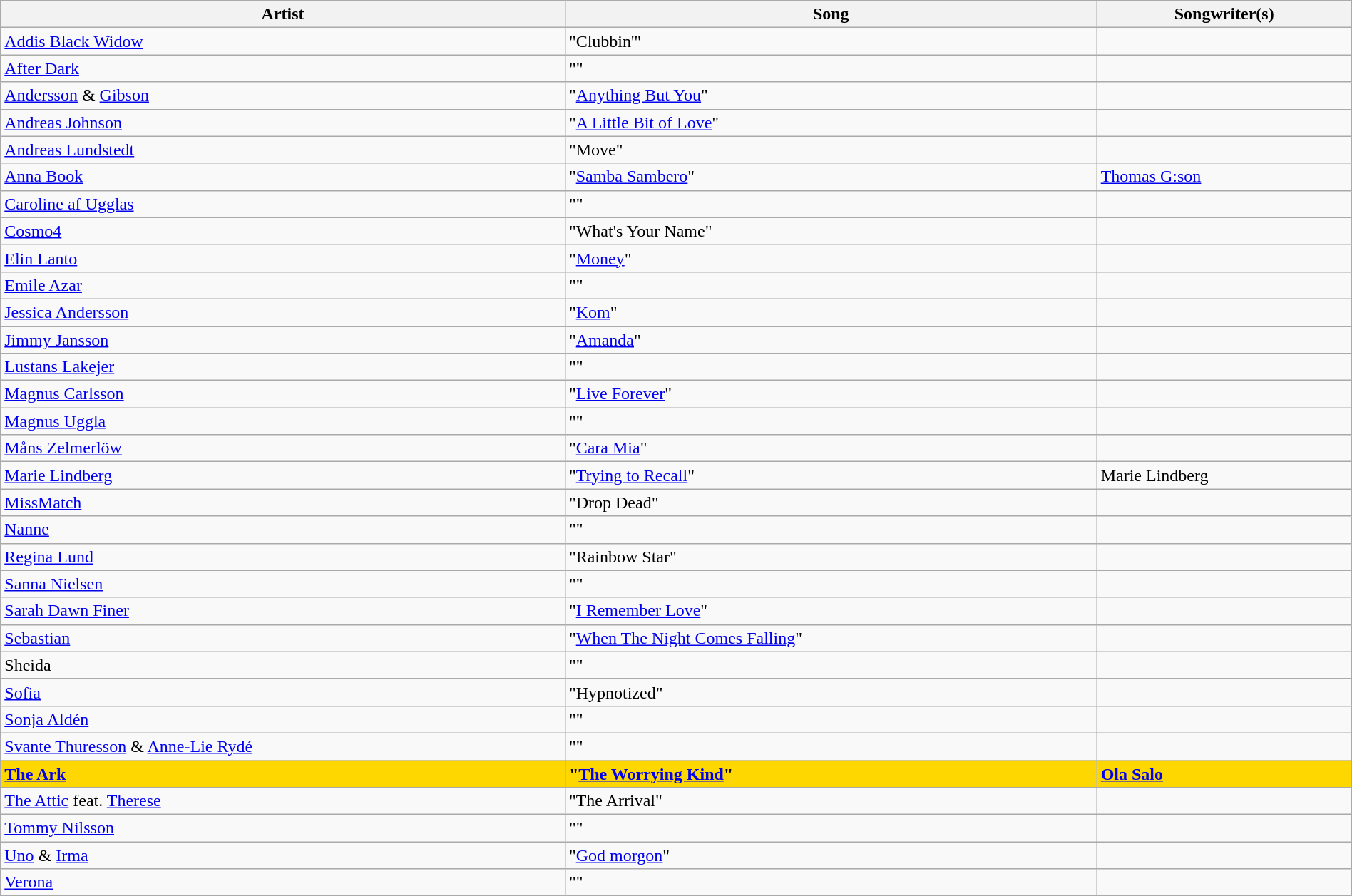<table class="wikitable sortable" width="100%" style="margin: 1em auto 1em auto;">
<tr>
<th>Artist</th>
<th>Song</th>
<th>Songwriter(s)</th>
</tr>
<tr>
<td><a href='#'>Addis Black Widow</a></td>
<td>"Clubbin'"</td>
<td></td>
</tr>
<tr>
<td><a href='#'>After Dark</a></td>
<td>""</td>
<td></td>
</tr>
<tr>
<td><a href='#'>Andersson</a> & <a href='#'>Gibson</a></td>
<td>"<a href='#'>Anything But You</a>"</td>
<td></td>
</tr>
<tr>
<td><a href='#'>Andreas Johnson</a></td>
<td>"<a href='#'>A Little Bit of Love</a>"</td>
<td></td>
</tr>
<tr>
<td><a href='#'>Andreas Lundstedt</a></td>
<td>"Move"</td>
<td></td>
</tr>
<tr>
<td><a href='#'>Anna Book</a></td>
<td>"<a href='#'>Samba Sambero</a>"</td>
<td><a href='#'>Thomas G:son</a></td>
</tr>
<tr>
<td><a href='#'>Caroline af Ugglas</a></td>
<td>""</td>
<td></td>
</tr>
<tr>
<td><a href='#'>Cosmo4</a></td>
<td>"What's Your Name"</td>
<td></td>
</tr>
<tr>
<td><a href='#'>Elin Lanto</a></td>
<td>"<a href='#'>Money</a>"</td>
<td></td>
</tr>
<tr>
<td><a href='#'>Emile Azar</a></td>
<td>""</td>
<td></td>
</tr>
<tr>
<td><a href='#'>Jessica Andersson</a></td>
<td>"<a href='#'><span>Kom</span></a>"</td>
<td></td>
</tr>
<tr>
<td><a href='#'>Jimmy Jansson</a></td>
<td>"<a href='#'>Amanda</a>"</td>
<td></td>
</tr>
<tr>
<td><a href='#'>Lustans Lakejer</a></td>
<td>""</td>
<td></td>
</tr>
<tr>
<td><a href='#'>Magnus Carlsson</a></td>
<td>"<a href='#'>Live Forever</a>"</td>
<td></td>
</tr>
<tr>
<td><a href='#'>Magnus Uggla</a></td>
<td>""</td>
<td></td>
</tr>
<tr>
<td><a href='#'>Måns Zelmerlöw</a></td>
<td>"<a href='#'><span>Cara Mia</span></a>"</td>
<td></td>
</tr>
<tr>
<td><a href='#'>Marie Lindberg</a></td>
<td>"<a href='#'>Trying to Recall</a>"</td>
<td>Marie Lindberg</td>
</tr>
<tr>
<td><a href='#'>MissMatch</a></td>
<td>"Drop Dead"</td>
<td></td>
</tr>
<tr>
<td><a href='#'>Nanne</a></td>
<td>""</td>
<td></td>
</tr>
<tr>
<td><a href='#'>Regina Lund</a></td>
<td>"Rainbow Star"</td>
<td></td>
</tr>
<tr>
<td><a href='#'>Sanna Nielsen</a></td>
<td>""</td>
<td></td>
</tr>
<tr>
<td><a href='#'>Sarah Dawn Finer</a></td>
<td>"<a href='#'>I Remember Love</a>"</td>
<td></td>
</tr>
<tr>
<td><a href='#'>Sebastian</a></td>
<td>"<a href='#'>When The Night Comes Falling</a>"</td>
<td></td>
</tr>
<tr>
<td>Sheida</td>
<td>""</td>
<td></td>
</tr>
<tr>
<td><a href='#'>Sofia</a></td>
<td>"Hypnotized"</td>
<td></td>
</tr>
<tr>
<td><a href='#'>Sonja Aldén</a></td>
<td>""</td>
<td></td>
</tr>
<tr>
<td><a href='#'>Svante Thuresson</a> & <a href='#'>Anne-Lie Rydé</a></td>
<td>""</td>
<td></td>
</tr>
<tr style="background:gold;">
<td><strong><a href='#'>The Ark</a></strong></td>
<td><strong>"<a href='#'>The Worrying Kind</a>"</strong></td>
<td><strong><a href='#'>Ola Salo</a></strong></td>
</tr>
<tr>
<td><a href='#'>The Attic</a> feat. <a href='#'>Therese</a></td>
<td>"The Arrival"</td>
<td></td>
</tr>
<tr>
<td><a href='#'>Tommy Nilsson</a></td>
<td>""</td>
<td></td>
</tr>
<tr>
<td><a href='#'>Uno</a> & <a href='#'>Irma</a></td>
<td>"<a href='#'><span>God morgon</span></a>"</td>
<td></td>
</tr>
<tr>
<td><a href='#'>Verona</a></td>
<td>""</td>
<td></td>
</tr>
</table>
